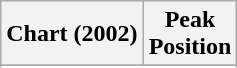<table class="wikitable">
<tr>
<th align="left">Chart (2002)</th>
<th align="left">Peak<br>Position</th>
</tr>
<tr>
</tr>
<tr>
</tr>
</table>
